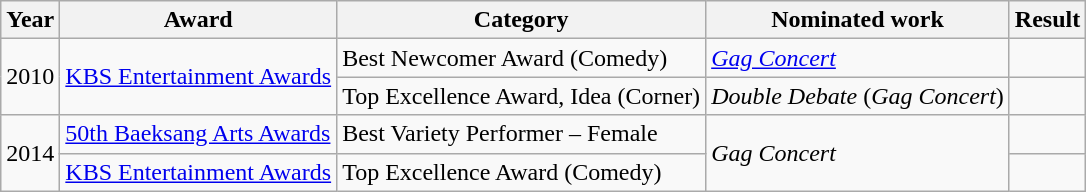<table class="wikitable">
<tr>
<th>Year</th>
<th>Award</th>
<th>Category</th>
<th>Nominated work</th>
<th>Result</th>
</tr>
<tr>
<td rowspan="2">2010</td>
<td rowspan="2"><a href='#'>KBS Entertainment Awards</a></td>
<td>Best Newcomer Award (Comedy)</td>
<td><em><a href='#'>Gag Concert</a></em></td>
<td></td>
</tr>
<tr>
<td>Top Excellence Award, Idea (Corner)</td>
<td><em>Double Debate</em> (<em>Gag Concert</em>)</td>
<td></td>
</tr>
<tr>
<td rowspan="2">2014</td>
<td><a href='#'>50th Baeksang Arts Awards</a></td>
<td>Best Variety Performer – Female</td>
<td rowspan="2"><em>Gag Concert</em></td>
<td></td>
</tr>
<tr>
<td><a href='#'>KBS Entertainment Awards</a></td>
<td>Top Excellence Award (Comedy)</td>
<td></td>
</tr>
</table>
